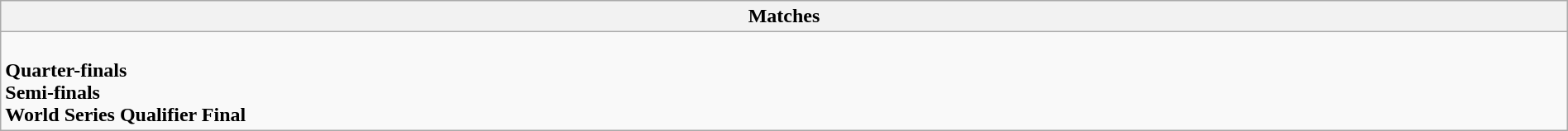<table class="wikitable collapsible collapsed" style="width:100%;">
<tr>
<th>Matches</th>
</tr>
<tr>
<td><br><strong>Quarter-finals</strong>



<br><strong>Semi-finals</strong>

<br><strong>World Series Qualifier Final</strong>
</td>
</tr>
</table>
